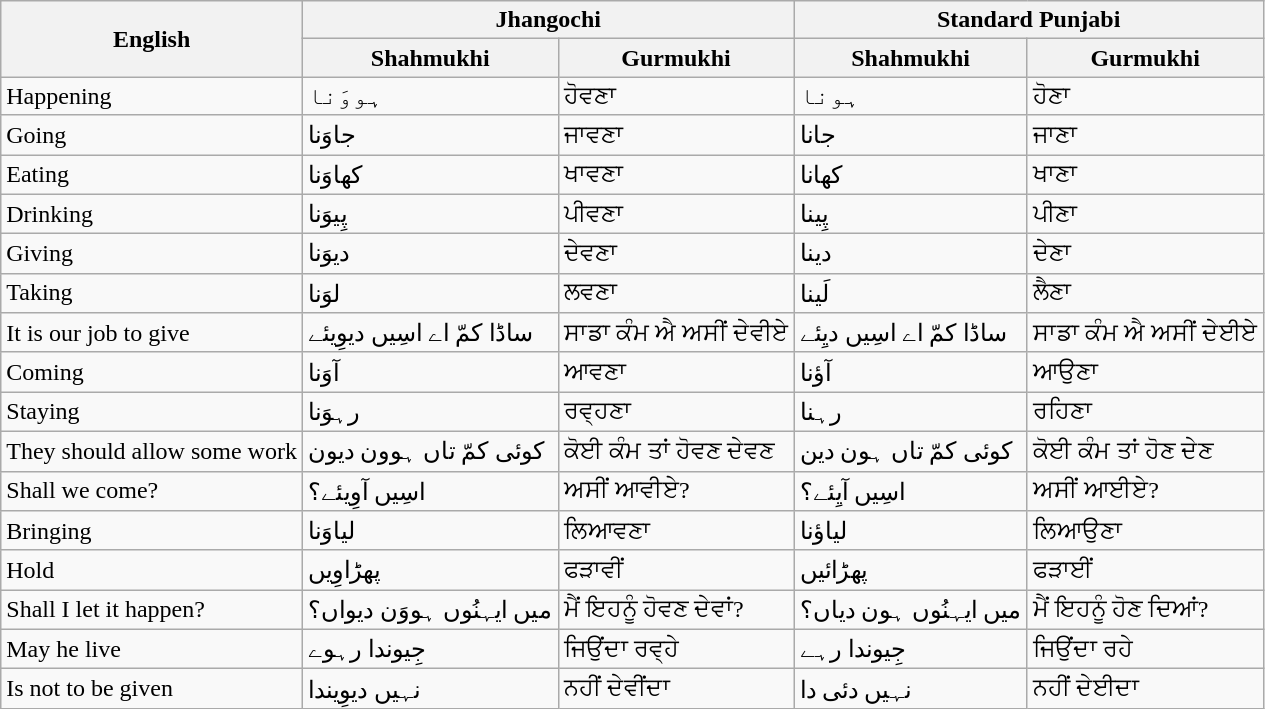<table class="wikitable">
<tr>
<th rowspan="2">English</th>
<th colspan="2">Jhangochi</th>
<th colspan="2">Standard Punjabi</th>
</tr>
<tr>
<th>Shahmukhi</th>
<th>Gurmukhi</th>
<th>Shahmukhi</th>
<th>Gurmukhi</th>
</tr>
<tr>
<td>Happening</td>
<td>ہووَنا</td>
<td>ਹੋਵਣਾ</td>
<td>ہونا</td>
<td>ਹੋਣਾ</td>
</tr>
<tr>
<td>Going</td>
<td>جاوَنا</td>
<td>ਜਾਵਣਾ</td>
<td>جانا</td>
<td>ਜਾਣਾ</td>
</tr>
<tr>
<td>Eating</td>
<td>کھاوَنا</td>
<td>ਖਾਵਣਾ</td>
<td>کھانا</td>
<td>ਖਾਣਾ</td>
</tr>
<tr>
<td>Drinking</td>
<td>پِیوَنا</td>
<td>ਪੀਵਣਾ</td>
<td>پِینا</td>
<td>ਪੀਣਾ</td>
</tr>
<tr>
<td>Giving</td>
<td>دیوَنا</td>
<td>ਦੇਵਣਾ</td>
<td>دینا</td>
<td>ਦੇਣਾ</td>
</tr>
<tr>
<td>Taking</td>
<td>لوَنا</td>
<td>ਲਵਣਾ</td>
<td>لَینا</td>
<td>ਲੈਣਾ</td>
</tr>
<tr>
<td>It is our job to give</td>
<td>ساڈا کمّ اے اسِیں دیوِیئے</td>
<td>ਸਾਡਾ ਕੰਮ ਐ ਅਸੀਂ ਦੇਵੀਏ</td>
<td>ساڈا کمّ اے اسِیں دیِئے</td>
<td>ਸਾਡਾ ਕੰਮ ਐ ਅਸੀਂ ਦੇਈਏ</td>
</tr>
<tr>
<td>Coming</td>
<td>آوَنا</td>
<td>ਆਵਣਾ</td>
<td>آؤنا</td>
<td>ਆਉਣਾ</td>
</tr>
<tr>
<td>Staying</td>
<td>رہوَنا</td>
<td>ਰਵ੍ਹਣਾ</td>
<td>رہنا</td>
<td>ਰਹਿਣਾ</td>
</tr>
<tr>
<td>They should allow some work</td>
<td>کوئی کمّ تاں ہوون دیون</td>
<td>ਕੋਈ ਕੰਮ ਤਾਂ ਹੋਵਣ ਦੇਵਣ</td>
<td>کوئی کمّ تاں ہون دین</td>
<td>ਕੋਈ ਕੰਮ ਤਾਂ ਹੋਣ ਦੇਣ</td>
</tr>
<tr>
<td>Shall we come?</td>
<td>اسِیں آوِیئے؟</td>
<td>ਅਸੀਂ ਆਵੀਏ?</td>
<td>اسِیں آیِئے؟</td>
<td>ਅਸੀਂ ਆਈਏ?</td>
</tr>
<tr>
<td>Bringing</td>
<td>لیاوَنا</td>
<td>ਲਿਆਵਣਾ</td>
<td>لیاؤنا</td>
<td>ਲਿਆਉਣਾ</td>
</tr>
<tr>
<td>Hold</td>
<td>پھڑاوِیں</td>
<td>ਫੜਾਵੀਂ</td>
<td>پھڑائیں</td>
<td>ਫੜਾਈਂ</td>
</tr>
<tr>
<td>Shall I let it happen?</td>
<td>میں ایہنُوں ہووَن دیواں؟</td>
<td>ਮੈਂ ਇਹਨੂੰ ਹੋਵਣ ਦੇਵਾਂ?</td>
<td>میں ایہنُوں ہون دیاں؟</td>
<td>ਮੈਂ ਇਹਨੂੰ ਹੋਣ ਦਿਆਂ?</td>
</tr>
<tr>
<td>May he live</td>
<td>جِیوندا رہوے</td>
<td>ਜਿਉਂਦਾ ਰਵ੍ਹੇ</td>
<td>جِیوندا رہے</td>
<td>ਜਿਉਂਦਾ ਰਹੇ</td>
</tr>
<tr>
<td>Is not to be given</td>
<td>نہیں دیوِیندا</td>
<td>ਨਹੀਂ ਦੇਵੀਂਦਾ</td>
<td>نہیں دئی دا</td>
<td>ਨਹੀਂ ਦੇਈਦਾ</td>
</tr>
</table>
